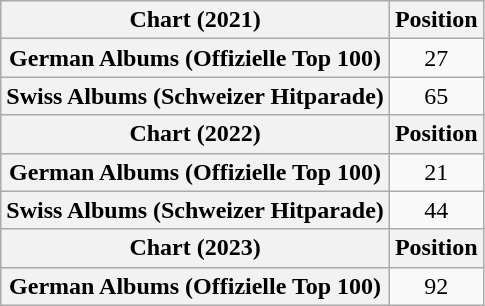<table class="wikitable plainrowheaders" style="text-align:center">
<tr>
<th scope="col">Chart (2021)</th>
<th scope="col">Position</th>
</tr>
<tr>
<th scope="row">German Albums (Offizielle Top 100)</th>
<td>27</td>
</tr>
<tr>
<th scope="row">Swiss Albums (Schweizer Hitparade)</th>
<td>65</td>
</tr>
<tr>
<th scope="col">Chart (2022)</th>
<th scope="col">Position</th>
</tr>
<tr>
<th scope="row">German Albums (Offizielle Top 100)</th>
<td>21</td>
</tr>
<tr>
<th scope="row">Swiss Albums (Schweizer Hitparade)</th>
<td>44</td>
</tr>
<tr>
<th scope="col">Chart (2023)</th>
<th scope="col">Position</th>
</tr>
<tr>
<th scope="row">German Albums (Offizielle Top 100)</th>
<td>92</td>
</tr>
</table>
